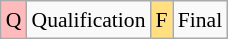<table class="wikitable" style="margin:0.5em auto; font-size:90%; line-height:1.25em;">
<tr>
<td bgcolor="#FFBBBB" align=center>Q</td>
<td>Qualification</td>
<td bgcolor="#FFDF80" align=center>F</td>
<td>Final</td>
</tr>
</table>
